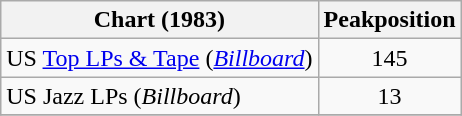<table class="wikitable">
<tr>
<th>Chart (1983)</th>
<th>Peakposition</th>
</tr>
<tr>
<td>US <a href='#'>Top LPs & Tape</a> (<em><a href='#'>Billboard</a></em>)</td>
<td align="center">145</td>
</tr>
<tr>
<td>US Jazz LPs (<em>Billboard</em>)</td>
<td align="center">13</td>
</tr>
<tr>
</tr>
</table>
